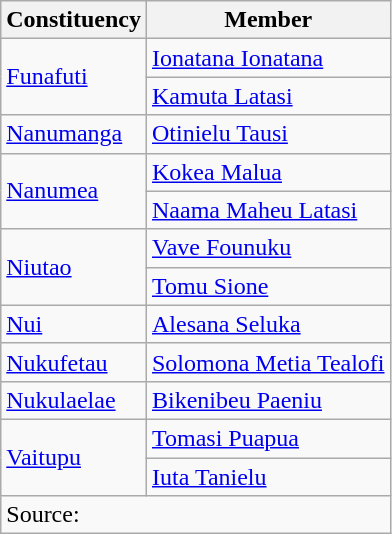<table class=wikitable>
<tr>
<th>Constituency</th>
<th>Member</th>
</tr>
<tr>
<td rowspan=2><a href='#'>Funafuti</a></td>
<td><a href='#'>Ionatana Ionatana</a></td>
</tr>
<tr>
<td><a href='#'>Kamuta Latasi</a></td>
</tr>
<tr>
<td><a href='#'>Nanumanga</a></td>
<td><a href='#'>Otinielu Tausi</a></td>
</tr>
<tr>
<td rowspan=2><a href='#'>Nanumea</a></td>
<td><a href='#'>Kokea Malua</a></td>
</tr>
<tr>
<td><a href='#'>Naama Maheu Latasi</a></td>
</tr>
<tr>
<td rowspan=2><a href='#'>Niutao</a></td>
<td><a href='#'>Vave Founuku</a></td>
</tr>
<tr>
<td><a href='#'>Tomu Sione</a></td>
</tr>
<tr>
<td><a href='#'>Nui</a></td>
<td><a href='#'>Alesana Seluka</a></td>
</tr>
<tr>
<td><a href='#'>Nukufetau</a></td>
<td><a href='#'>Solomona Metia Tealofi</a></td>
</tr>
<tr>
<td><a href='#'>Nukulaelae</a></td>
<td><a href='#'>Bikenibeu Paeniu</a></td>
</tr>
<tr>
<td rowspan=2><a href='#'>Vaitupu</a></td>
<td><a href='#'>Tomasi Puapua</a></td>
</tr>
<tr>
<td><a href='#'>Iuta Tanielu</a></td>
</tr>
<tr>
<td colspan=2>Source: </td>
</tr>
</table>
